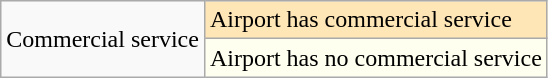<table class=wikitable>
<tr>
<td rowspan=2>Commercial service</td>
<td style="background:#ffe6b7;">Airport has commercial service</td>
</tr>
<tr>
<td style="background:#FFFFF0;">Airport has no commercial service</td>
</tr>
</table>
